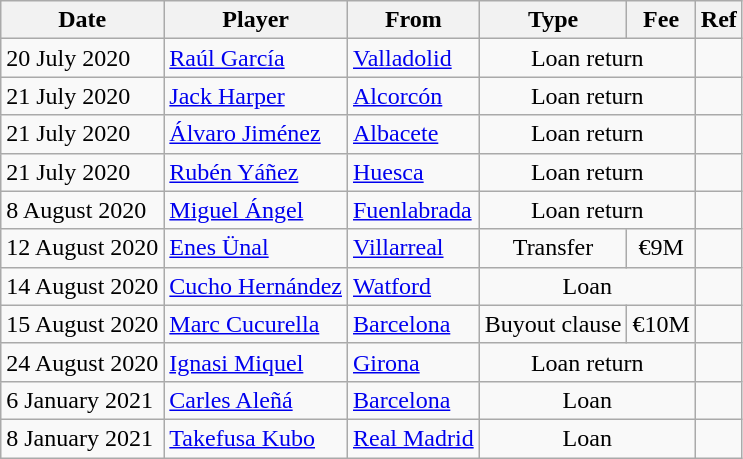<table class="wikitable">
<tr>
<th>Date</th>
<th>Player</th>
<th>From</th>
<th>Type</th>
<th>Fee</th>
<th>Ref</th>
</tr>
<tr>
<td>20 July 2020</td>
<td> <a href='#'>Raúl García</a></td>
<td><a href='#'>Valladolid</a></td>
<td align=center colspan=2>Loan return</td>
<td align=center></td>
</tr>
<tr>
<td>21 July 2020</td>
<td> <a href='#'>Jack Harper</a></td>
<td><a href='#'>Alcorcón</a></td>
<td align=center colspan=2>Loan return</td>
<td align=center></td>
</tr>
<tr>
<td>21 July 2020</td>
<td> <a href='#'>Álvaro Jiménez</a></td>
<td><a href='#'>Albacete</a></td>
<td align=center colspan=2>Loan return</td>
<td align=center></td>
</tr>
<tr>
<td>21 July 2020</td>
<td> <a href='#'>Rubén Yáñez</a></td>
<td><a href='#'>Huesca</a></td>
<td align=center colspan=2>Loan return</td>
<td align=center></td>
</tr>
<tr>
<td>8 August 2020</td>
<td> <a href='#'>Miguel Ángel</a></td>
<td><a href='#'>Fuenlabrada</a></td>
<td align=center colspan=2>Loan return</td>
<td align=center></td>
</tr>
<tr>
<td>12 August 2020</td>
<td> <a href='#'>Enes Ünal</a></td>
<td><a href='#'>Villarreal</a></td>
<td align=center>Transfer</td>
<td align=center>€9M</td>
<td align=center></td>
</tr>
<tr>
<td>14 August 2020</td>
<td> <a href='#'>Cucho Hernández</a></td>
<td> <a href='#'>Watford</a></td>
<td align=center colspan=2>Loan</td>
<td align=center></td>
</tr>
<tr>
<td>15 August 2020</td>
<td> <a href='#'>Marc Cucurella</a></td>
<td><a href='#'>Barcelona</a></td>
<td align=center>Buyout clause</td>
<td align=center>€10M</td>
<td align=center></td>
</tr>
<tr>
<td>24 August 2020</td>
<td> <a href='#'>Ignasi Miquel</a></td>
<td><a href='#'>Girona</a></td>
<td align=center colspan=2>Loan return</td>
<td align=center></td>
</tr>
<tr>
<td>6 January 2021</td>
<td> <a href='#'>Carles Aleñá</a></td>
<td><a href='#'>Barcelona</a></td>
<td align=center colspan=2>Loan</td>
<td align=center></td>
</tr>
<tr>
<td>8 January 2021</td>
<td> <a href='#'>Takefusa Kubo</a></td>
<td><a href='#'>Real Madrid</a></td>
<td align=center colspan=2>Loan</td>
<td align=center></td>
</tr>
</table>
